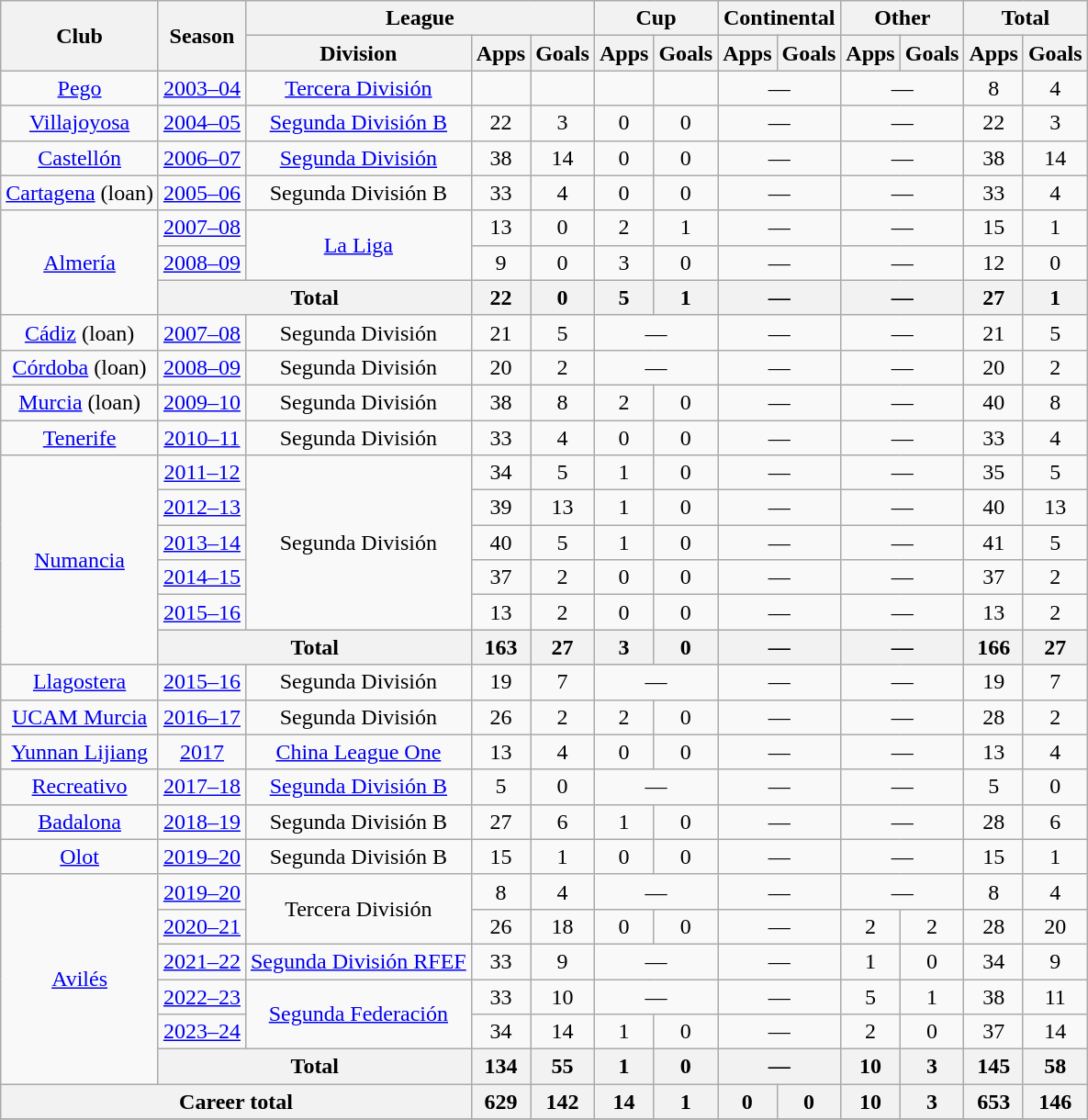<table class="wikitable" style="text-align: center">
<tr>
<th rowspan="2">Club</th>
<th rowspan="2">Season</th>
<th colspan="3">League</th>
<th colspan="2">Cup</th>
<th colspan="2">Continental</th>
<th colspan="2">Other</th>
<th colspan="2">Total</th>
</tr>
<tr>
<th>Division</th>
<th>Apps</th>
<th>Goals</th>
<th>Apps</th>
<th>Goals</th>
<th>Apps</th>
<th>Goals</th>
<th>Apps</th>
<th>Goals</th>
<th>Apps</th>
<th>Goals</th>
</tr>
<tr>
<td><a href='#'>Pego</a></td>
<td><a href='#'>2003–04</a></td>
<td><a href='#'>Tercera División</a></td>
<td></td>
<td></td>
<td></td>
<td></td>
<td colspan="2">—</td>
<td colspan="2">—</td>
<td>8</td>
<td>4</td>
</tr>
<tr>
<td><a href='#'>Villajoyosa</a></td>
<td><a href='#'>2004–05</a></td>
<td><a href='#'>Segunda División B</a></td>
<td>22</td>
<td>3</td>
<td>0</td>
<td>0</td>
<td colspan="2">—</td>
<td colspan="2">—</td>
<td>22</td>
<td>3</td>
</tr>
<tr>
<td><a href='#'>Castellón</a></td>
<td><a href='#'>2006–07</a></td>
<td><a href='#'>Segunda División</a></td>
<td>38</td>
<td>14</td>
<td>0</td>
<td>0</td>
<td colspan="2">—</td>
<td colspan="2">—</td>
<td>38</td>
<td>14</td>
</tr>
<tr>
<td><a href='#'>Cartagena</a> (loan)</td>
<td><a href='#'>2005–06</a></td>
<td>Segunda División B</td>
<td>33</td>
<td>4</td>
<td>0</td>
<td>0</td>
<td colspan="2">—</td>
<td colspan="2">—</td>
<td>33</td>
<td>4</td>
</tr>
<tr>
<td rowspan="3"><a href='#'>Almería</a></td>
<td><a href='#'>2007–08</a></td>
<td rowspan="2"><a href='#'>La Liga</a></td>
<td>13</td>
<td>0</td>
<td>2</td>
<td>1</td>
<td colspan="2">—</td>
<td colspan="2">—</td>
<td>15</td>
<td>1</td>
</tr>
<tr>
<td><a href='#'>2008–09</a></td>
<td>9</td>
<td>0</td>
<td>3</td>
<td>0</td>
<td colspan="2">—</td>
<td colspan="2">—</td>
<td>12</td>
<td>0</td>
</tr>
<tr>
<th colspan="2">Total</th>
<th>22</th>
<th>0</th>
<th>5</th>
<th>1</th>
<th colspan="2">—</th>
<th colspan="2">—</th>
<th>27</th>
<th>1</th>
</tr>
<tr>
<td><a href='#'>Cádiz</a> (loan)</td>
<td><a href='#'>2007–08</a></td>
<td>Segunda División</td>
<td>21</td>
<td>5</td>
<td colspan="2">—</td>
<td colspan="2">—</td>
<td colspan="2">—</td>
<td>21</td>
<td>5</td>
</tr>
<tr>
<td><a href='#'>Córdoba</a> (loan)</td>
<td><a href='#'>2008–09</a></td>
<td>Segunda División</td>
<td>20</td>
<td>2</td>
<td colspan="2">—</td>
<td colspan="2">—</td>
<td colspan="2">—</td>
<td>20</td>
<td>2</td>
</tr>
<tr>
<td><a href='#'>Murcia</a> (loan)</td>
<td><a href='#'>2009–10</a></td>
<td>Segunda División</td>
<td>38</td>
<td>8</td>
<td>2</td>
<td>0</td>
<td colspan="2">—</td>
<td colspan="2">—</td>
<td>40</td>
<td>8</td>
</tr>
<tr>
<td><a href='#'>Tenerife</a></td>
<td><a href='#'>2010–11</a></td>
<td>Segunda División</td>
<td>33</td>
<td>4</td>
<td>0</td>
<td>0</td>
<td colspan="2">—</td>
<td colspan="2">—</td>
<td>33</td>
<td>4</td>
</tr>
<tr>
<td rowspan="6"><a href='#'>Numancia</a></td>
<td><a href='#'>2011–12</a></td>
<td rowspan="5">Segunda División</td>
<td>34</td>
<td>5</td>
<td>1</td>
<td>0</td>
<td colspan="2">—</td>
<td colspan="2">—</td>
<td>35</td>
<td>5</td>
</tr>
<tr>
<td><a href='#'>2012–13</a></td>
<td>39</td>
<td>13</td>
<td>1</td>
<td>0</td>
<td colspan="2">—</td>
<td colspan="2">—</td>
<td>40</td>
<td>13</td>
</tr>
<tr>
<td><a href='#'>2013–14</a></td>
<td>40</td>
<td>5</td>
<td>1</td>
<td>0</td>
<td colspan="2">—</td>
<td colspan="2">—</td>
<td>41</td>
<td>5</td>
</tr>
<tr>
<td><a href='#'>2014–15</a></td>
<td>37</td>
<td>2</td>
<td>0</td>
<td>0</td>
<td colspan="2">—</td>
<td colspan="2">—</td>
<td>37</td>
<td>2</td>
</tr>
<tr>
<td><a href='#'>2015–16</a></td>
<td>13</td>
<td>2</td>
<td>0</td>
<td>0</td>
<td colspan="2">—</td>
<td colspan="2">—</td>
<td>13</td>
<td>2</td>
</tr>
<tr>
<th colspan="2">Total</th>
<th>163</th>
<th>27</th>
<th>3</th>
<th>0</th>
<th colspan="2">—</th>
<th colspan="2">—</th>
<th>166</th>
<th>27</th>
</tr>
<tr>
<td><a href='#'>Llagostera</a></td>
<td><a href='#'>2015–16</a></td>
<td>Segunda División</td>
<td>19</td>
<td>7</td>
<td colspan="2">—</td>
<td colspan="2">—</td>
<td colspan="2">—</td>
<td>19</td>
<td>7</td>
</tr>
<tr>
<td><a href='#'>UCAM Murcia</a></td>
<td><a href='#'>2016–17</a></td>
<td>Segunda División</td>
<td>26</td>
<td>2</td>
<td>2</td>
<td>0</td>
<td colspan="2">—</td>
<td colspan="2">—</td>
<td>28</td>
<td>2</td>
</tr>
<tr>
<td><a href='#'>Yunnan Lijiang</a></td>
<td><a href='#'>2017</a></td>
<td><a href='#'>China League One</a></td>
<td>13</td>
<td>4</td>
<td>0</td>
<td>0</td>
<td colspan="2">—</td>
<td colspan="2">—</td>
<td>13</td>
<td>4</td>
</tr>
<tr>
<td><a href='#'>Recreativo</a></td>
<td><a href='#'>2017–18</a></td>
<td><a href='#'>Segunda División B</a></td>
<td>5</td>
<td>0</td>
<td colspan="2">—</td>
<td colspan="2">—</td>
<td colspan="2">—</td>
<td>5</td>
<td>0</td>
</tr>
<tr>
<td><a href='#'>Badalona</a></td>
<td><a href='#'>2018–19</a></td>
<td>Segunda División B</td>
<td>27</td>
<td>6</td>
<td>1</td>
<td>0</td>
<td colspan="2">—</td>
<td colspan="2">—</td>
<td>28</td>
<td>6</td>
</tr>
<tr>
<td><a href='#'>Olot</a></td>
<td><a href='#'>2019–20</a></td>
<td>Segunda División B</td>
<td>15</td>
<td>1</td>
<td>0</td>
<td>0</td>
<td colspan="2">—</td>
<td colspan="2">—</td>
<td>15</td>
<td>1</td>
</tr>
<tr>
<td rowspan="6"><a href='#'>Avilés</a></td>
<td><a href='#'>2019–20</a></td>
<td rowspan="2">Tercera División</td>
<td>8</td>
<td>4</td>
<td colspan="2">—</td>
<td colspan="2">—</td>
<td colspan="2">—</td>
<td>8</td>
<td>4</td>
</tr>
<tr>
<td><a href='#'>2020–21</a></td>
<td>26</td>
<td>18</td>
<td>0</td>
<td>0</td>
<td colspan="2">—</td>
<td>2</td>
<td>2</td>
<td>28</td>
<td>20</td>
</tr>
<tr>
<td><a href='#'>2021–22</a></td>
<td><a href='#'>Segunda División RFEF</a></td>
<td>33</td>
<td>9</td>
<td colspan="2">—</td>
<td colspan="2">—</td>
<td>1</td>
<td>0</td>
<td>34</td>
<td>9</td>
</tr>
<tr>
<td><a href='#'>2022–23</a></td>
<td rowspan="2"><a href='#'>Segunda Federación</a></td>
<td>33</td>
<td>10</td>
<td colspan="2">—</td>
<td colspan="2">—</td>
<td>5</td>
<td>1</td>
<td>38</td>
<td>11</td>
</tr>
<tr>
<td><a href='#'>2023–24</a></td>
<td>34</td>
<td>14</td>
<td>1</td>
<td>0</td>
<td colspan="2">—</td>
<td>2</td>
<td>0</td>
<td>37</td>
<td>14</td>
</tr>
<tr>
<th colspan="2">Total</th>
<th>134</th>
<th>55</th>
<th>1</th>
<th>0</th>
<th colspan="2">—</th>
<th>10</th>
<th>3</th>
<th>145</th>
<th>58</th>
</tr>
<tr>
<th colspan="3">Career total</th>
<th>629</th>
<th>142</th>
<th>14</th>
<th>1</th>
<th>0</th>
<th>0</th>
<th>10</th>
<th>3</th>
<th>653</th>
<th>146</th>
</tr>
<tr>
</tr>
</table>
